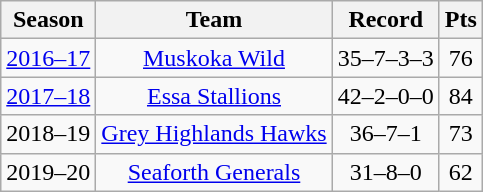<table class="wikitable" style="text-align:center">
<tr>
<th>Season</th>
<th>Team</th>
<th>Record</th>
<th>Pts</th>
</tr>
<tr>
<td><a href='#'>2016–17</a></td>
<td><a href='#'>Muskoka Wild</a></td>
<td>35–7–3–3</td>
<td>76</td>
</tr>
<tr>
<td><a href='#'>2017–18</a></td>
<td><a href='#'>Essa Stallions</a></td>
<td>42–2–0–0</td>
<td>84</td>
</tr>
<tr>
<td>2018–19</td>
<td><a href='#'>Grey Highlands Hawks</a></td>
<td>36–7–1</td>
<td>73</td>
</tr>
<tr>
<td>2019–20</td>
<td><a href='#'>Seaforth Generals</a></td>
<td>31–8–0</td>
<td>62</td>
</tr>
</table>
